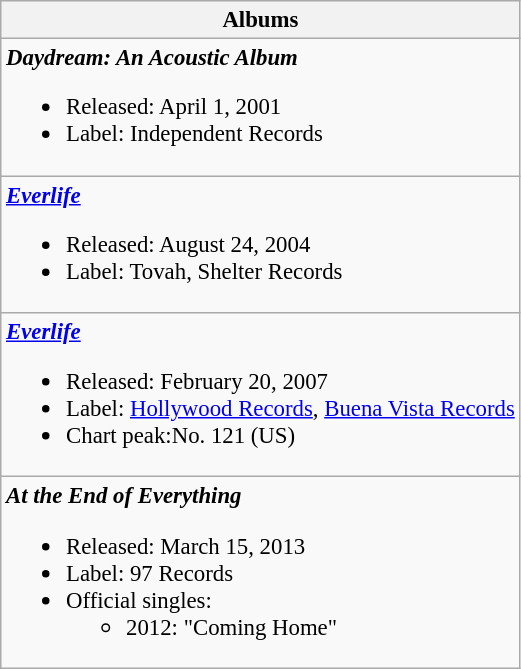<table class="wikitable" style="font-size: 95%;">
<tr>
<th>Albums</th>
</tr>
<tr>
<td align="left"><strong><em>Daydream: An Acoustic Album</em></strong><br><ul><li>Released: April 1, 2001</li><li>Label:  Independent Records</li></ul></td>
</tr>
<tr>
<td align="left"><strong><em><a href='#'>Everlife</a></em></strong><br><ul><li>Released: August 24, 2004</li><li>Label:  Tovah, Shelter Records</li></ul></td>
</tr>
<tr>
<td align="left"><strong><em><a href='#'>Everlife</a></em></strong><br><ul><li>Released: February 20, 2007</li><li>Label: <a href='#'>Hollywood Records</a>, <a href='#'>Buena Vista Records</a></li><li>Chart peak:No. 121 (US)</li></ul></td>
</tr>
<tr>
<td align="left"><strong><em>At the End of Everything</em></strong><br><ul><li>Released: March 15, 2013</li><li>Label: 97 Records</li><li>Official singles:<ul><li>2012: "Coming Home"</li></ul></li></ul></td>
</tr>
</table>
